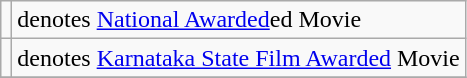<table class="wikitable sortable">
<tr>
<td></td>
<td>denotes <a href='#'>National Awarded</a>ed Movie</td>
</tr>
<tr>
<td></td>
<td>denotes <a href='#'>Karnataka State Film Awarded</a> Movie</td>
</tr>
<tr>
</tr>
</table>
